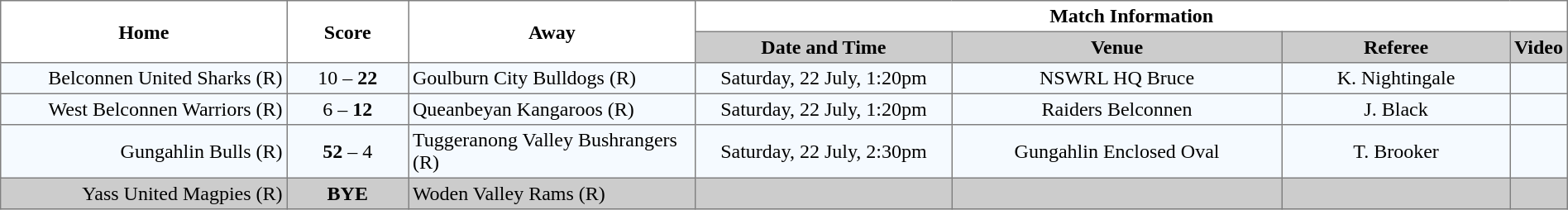<table border="1" cellpadding="3" cellspacing="0" width="100%" style="border-collapse:collapse;  text-align:center;">
<tr>
<th rowspan="2" width="19%">Home</th>
<th rowspan="2" width="8%">Score</th>
<th rowspan="2" width="19%">Away</th>
<th colspan="4">Match Information</th>
</tr>
<tr style="background:#CCCCCC">
<th width="17%">Date and Time</th>
<th width="22%">Venue</th>
<th width="50%">Referee</th>
<th>Video</th>
</tr>
<tr style="text-align:center; background:#f5faff;">
<td align="right">Belconnen United Sharks (R) </td>
<td>10 – <strong>22</strong></td>
<td align="left"> Goulburn City Bulldogs (R)</td>
<td>Saturday, 22 July, 1:20pm</td>
<td>NSWRL HQ Bruce</td>
<td>K. Nightingale</td>
<td></td>
</tr>
<tr style="text-align:center; background:#f5faff;">
<td align="right">West Belconnen Warriors (R) </td>
<td>6 – <strong>12</strong></td>
<td align="left"> Queanbeyan Kangaroos (R)</td>
<td>Saturday, 22 July, 1:20pm</td>
<td>Raiders Belconnen</td>
<td>J. Black</td>
<td></td>
</tr>
<tr style="text-align:center; background:#f5faff;">
<td align="right">Gungahlin Bulls (R) </td>
<td><strong>52</strong> – 4</td>
<td align="left"> Tuggeranong Valley Bushrangers (R)</td>
<td>Saturday, 22 July, 2:30pm</td>
<td>Gungahlin Enclosed Oval</td>
<td>T. Brooker</td>
<td></td>
</tr>
<tr style="text-align:center; background:#CCCCCC;">
<td align="right">Yass United Magpies (R) </td>
<td><strong>BYE</strong></td>
<td align="left"> Woden Valley Rams (R)</td>
<td></td>
<td></td>
<td></td>
<td></td>
</tr>
</table>
